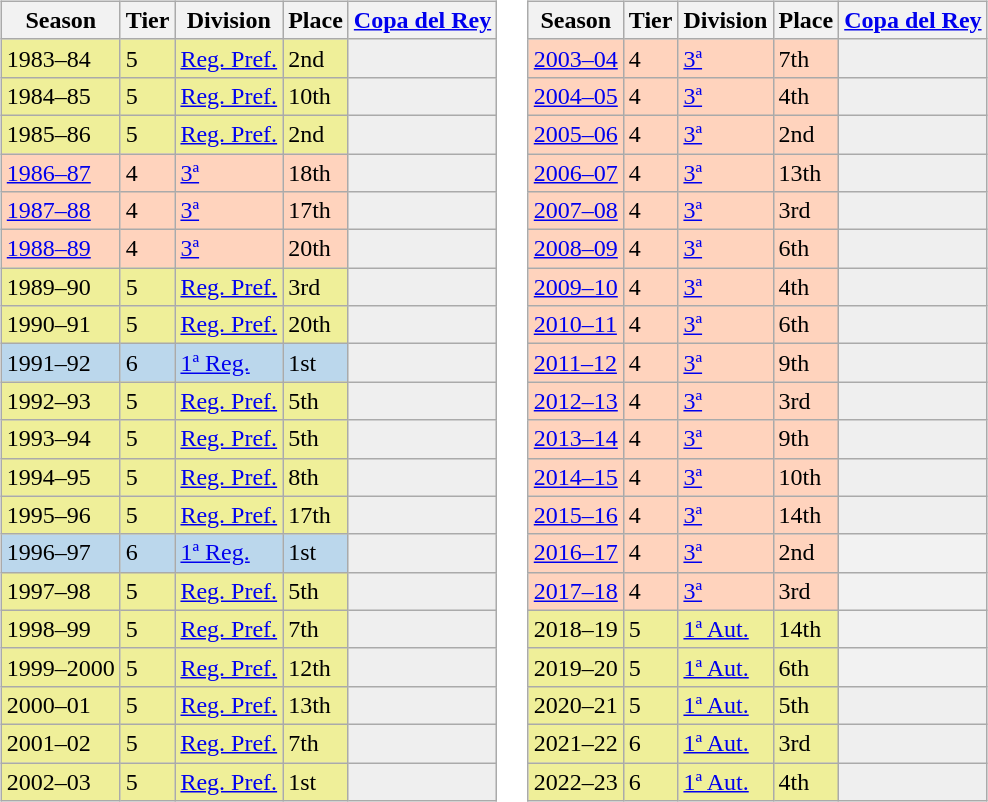<table>
<tr>
<td valign="top" width=0%><br><table class="wikitable">
<tr style="background:#f0f6fa;">
<th>Season</th>
<th>Tier</th>
<th>Division</th>
<th>Place</th>
<th><a href='#'>Copa del Rey</a></th>
</tr>
<tr>
<td style="background:#EFEF99;">1983–84</td>
<td style="background:#EFEF99;">5</td>
<td style="background:#EFEF99;"><a href='#'>Reg. Pref.</a></td>
<td style="background:#EFEF99;">2nd</td>
<th style="background:#efefef;"></th>
</tr>
<tr>
<td style="background:#EFEF99;">1984–85</td>
<td style="background:#EFEF99;">5</td>
<td style="background:#EFEF99;"><a href='#'>Reg. Pref.</a></td>
<td style="background:#EFEF99;">10th</td>
<th style="background:#efefef;"></th>
</tr>
<tr>
<td style="background:#EFEF99;">1985–86</td>
<td style="background:#EFEF99;">5</td>
<td style="background:#EFEF99;"><a href='#'>Reg. Pref.</a></td>
<td style="background:#EFEF99;">2nd</td>
<th style="background:#efefef;"></th>
</tr>
<tr>
<td style="background:#FFD3BD;"><a href='#'>1986–87</a></td>
<td style="background:#FFD3BD;">4</td>
<td style="background:#FFD3BD;"><a href='#'>3ª</a></td>
<td style="background:#FFD3BD;">18th</td>
<th style="background:#efefef;"></th>
</tr>
<tr>
<td style="background:#FFD3BD;"><a href='#'>1987–88</a></td>
<td style="background:#FFD3BD;">4</td>
<td style="background:#FFD3BD;"><a href='#'>3ª</a></td>
<td style="background:#FFD3BD;">17th</td>
<th style="background:#efefef;"></th>
</tr>
<tr>
<td style="background:#FFD3BD;"><a href='#'>1988–89</a></td>
<td style="background:#FFD3BD;">4</td>
<td style="background:#FFD3BD;"><a href='#'>3ª</a></td>
<td style="background:#FFD3BD;">20th</td>
<th style="background:#efefef;"></th>
</tr>
<tr>
<td style="background:#EFEF99;">1989–90</td>
<td style="background:#EFEF99;">5</td>
<td style="background:#EFEF99;"><a href='#'>Reg. Pref.</a></td>
<td style="background:#EFEF99;">3rd</td>
<th style="background:#efefef;"></th>
</tr>
<tr>
<td style="background:#EFEF99;">1990–91</td>
<td style="background:#EFEF99;">5</td>
<td style="background:#EFEF99;"><a href='#'>Reg. Pref.</a></td>
<td style="background:#EFEF99;">20th</td>
<th style="background:#efefef;"></th>
</tr>
<tr>
<td style="background:#BBD7EC;">1991–92</td>
<td style="background:#BBD7EC;">6</td>
<td style="background:#BBD7EC;"><a href='#'>1ª Reg.</a></td>
<td style="background:#BBD7EC;">1st</td>
<th style="background:#efefef;"></th>
</tr>
<tr>
<td style="background:#EFEF99;">1992–93</td>
<td style="background:#EFEF99;">5</td>
<td style="background:#EFEF99;"><a href='#'>Reg. Pref.</a></td>
<td style="background:#EFEF99;">5th</td>
<th style="background:#efefef;"></th>
</tr>
<tr>
<td style="background:#EFEF99;">1993–94</td>
<td style="background:#EFEF99;">5</td>
<td style="background:#EFEF99;"><a href='#'>Reg. Pref.</a></td>
<td style="background:#EFEF99;">5th</td>
<th style="background:#efefef;"></th>
</tr>
<tr>
<td style="background:#EFEF99;">1994–95</td>
<td style="background:#EFEF99;">5</td>
<td style="background:#EFEF99;"><a href='#'>Reg. Pref.</a></td>
<td style="background:#EFEF99;">8th</td>
<th style="background:#efefef;"></th>
</tr>
<tr>
<td style="background:#EFEF99;">1995–96</td>
<td style="background:#EFEF99;">5</td>
<td style="background:#EFEF99;"><a href='#'>Reg. Pref.</a></td>
<td style="background:#EFEF99;">17th</td>
<th style="background:#efefef;"></th>
</tr>
<tr>
<td style="background:#BBD7EC;">1996–97</td>
<td style="background:#BBD7EC;">6</td>
<td style="background:#BBD7EC;"><a href='#'>1ª Reg.</a></td>
<td style="background:#BBD7EC;">1st</td>
<th style="background:#efefef;"></th>
</tr>
<tr>
<td style="background:#EFEF99;">1997–98</td>
<td style="background:#EFEF99;">5</td>
<td style="background:#EFEF99;"><a href='#'>Reg. Pref.</a></td>
<td style="background:#EFEF99;">5th</td>
<th style="background:#efefef;"></th>
</tr>
<tr>
<td style="background:#EFEF99;">1998–99</td>
<td style="background:#EFEF99;">5</td>
<td style="background:#EFEF99;"><a href='#'>Reg. Pref.</a></td>
<td style="background:#EFEF99;">7th</td>
<th style="background:#efefef;"></th>
</tr>
<tr>
<td style="background:#EFEF99;">1999–2000</td>
<td style="background:#EFEF99;">5</td>
<td style="background:#EFEF99;"><a href='#'>Reg. Pref.</a></td>
<td style="background:#EFEF99;">12th</td>
<th style="background:#efefef;"></th>
</tr>
<tr>
<td style="background:#EFEF99;">2000–01</td>
<td style="background:#EFEF99;">5</td>
<td style="background:#EFEF99;"><a href='#'>Reg. Pref.</a></td>
<td style="background:#EFEF99;">13th</td>
<th style="background:#efefef;"></th>
</tr>
<tr>
<td style="background:#EFEF99;">2001–02</td>
<td style="background:#EFEF99;">5</td>
<td style="background:#EFEF99;"><a href='#'>Reg. Pref.</a></td>
<td style="background:#EFEF99;">7th</td>
<th style="background:#efefef;"></th>
</tr>
<tr>
<td style="background:#EFEF99;">2002–03</td>
<td style="background:#EFEF99;">5</td>
<td style="background:#EFEF99;"><a href='#'>Reg. Pref.</a></td>
<td style="background:#EFEF99;">1st</td>
<th style="background:#efefef;"></th>
</tr>
</table>
</td>
<td valign="top" width=0%><br><table class="wikitable">
<tr style="background:#f0f6fa;">
<th>Season</th>
<th>Tier</th>
<th>Division</th>
<th>Place</th>
<th><a href='#'>Copa del Rey</a></th>
</tr>
<tr>
<td style="background:#FFD3BD;"><a href='#'>2003–04</a></td>
<td style="background:#FFD3BD;">4</td>
<td style="background:#FFD3BD;"><a href='#'>3ª</a></td>
<td style="background:#FFD3BD;">7th</td>
<th style="background:#efefef;"></th>
</tr>
<tr>
<td style="background:#FFD3BD;"><a href='#'>2004–05</a></td>
<td style="background:#FFD3BD;">4</td>
<td style="background:#FFD3BD;"><a href='#'>3ª</a></td>
<td style="background:#FFD3BD;">4th</td>
<th style="background:#efefef;"></th>
</tr>
<tr>
<td style="background:#FFD3BD;"><a href='#'>2005–06</a></td>
<td style="background:#FFD3BD;">4</td>
<td style="background:#FFD3BD;"><a href='#'>3ª</a></td>
<td style="background:#FFD3BD;">2nd</td>
<th style="background:#efefef;"></th>
</tr>
<tr>
<td style="background:#FFD3BD;"><a href='#'>2006–07</a></td>
<td style="background:#FFD3BD;">4</td>
<td style="background:#FFD3BD;"><a href='#'>3ª</a></td>
<td style="background:#FFD3BD;">13th</td>
<th style="background:#efefef;"></th>
</tr>
<tr>
<td style="background:#FFD3BD;"><a href='#'>2007–08</a></td>
<td style="background:#FFD3BD;">4</td>
<td style="background:#FFD3BD;"><a href='#'>3ª</a></td>
<td style="background:#FFD3BD;">3rd</td>
<th style="background:#efefef;"></th>
</tr>
<tr>
<td style="background:#FFD3BD;"><a href='#'>2008–09</a></td>
<td style="background:#FFD3BD;">4</td>
<td style="background:#FFD3BD;"><a href='#'>3ª</a></td>
<td style="background:#FFD3BD;">6th</td>
<td style="background:#efefef;"></td>
</tr>
<tr>
<td style="background:#FFD3BD;"><a href='#'>2009–10</a></td>
<td style="background:#FFD3BD;">4</td>
<td style="background:#FFD3BD;"><a href='#'>3ª</a></td>
<td style="background:#FFD3BD;">4th</td>
<td style="background:#efefef;"></td>
</tr>
<tr>
<td style="background:#FFD3BD;"><a href='#'>2010–11</a></td>
<td style="background:#FFD3BD;">4</td>
<td style="background:#FFD3BD;"><a href='#'>3ª</a></td>
<td style="background:#FFD3BD;">6th</td>
<td style="background:#efefef;"></td>
</tr>
<tr>
<td style="background:#FFD3BD;"><a href='#'>2011–12</a></td>
<td style="background:#FFD3BD;">4</td>
<td style="background:#FFD3BD;"><a href='#'>3ª</a></td>
<td style="background:#FFD3BD;">9th</td>
<td style="background:#efefef;"></td>
</tr>
<tr>
<td style="background:#FFD3BD;"><a href='#'>2012–13</a></td>
<td style="background:#FFD3BD;">4</td>
<td style="background:#FFD3BD;"><a href='#'>3ª</a></td>
<td style="background:#FFD3BD;">3rd</td>
<td style="background:#efefef;"></td>
</tr>
<tr>
<td style="background:#FFD3BD;"><a href='#'>2013–14</a></td>
<td style="background:#FFD3BD;">4</td>
<td style="background:#FFD3BD;"><a href='#'>3ª</a></td>
<td style="background:#FFD3BD;">9th</td>
<td style="background:#efefef;"></td>
</tr>
<tr>
<td style="background:#FFD3BD;"><a href='#'>2014–15</a></td>
<td style="background:#FFD3BD;">4</td>
<td style="background:#FFD3BD;"><a href='#'>3ª</a></td>
<td style="background:#FFD3BD;">10th</td>
<td style="background:#efefef;"></td>
</tr>
<tr>
<td style="background:#FFD3BD;"><a href='#'>2015–16</a></td>
<td style="background:#FFD3BD;">4</td>
<td style="background:#FFD3BD;"><a href='#'>3ª</a></td>
<td style="background:#FFD3BD;">14th</td>
<td style="background:#efefef;"></td>
</tr>
<tr>
<td style="background:#FFD3BD;"><a href='#'>2016–17</a></td>
<td style="background:#FFD3BD;">4</td>
<td style="background:#FFD3BD;"><a href='#'>3ª</a></td>
<td style="background:#FFD3BD;">2nd</td>
<th></th>
</tr>
<tr>
<td style="background:#FFD3BD;"><a href='#'>2017–18</a></td>
<td style="background:#FFD3BD;">4</td>
<td style="background:#FFD3BD;"><a href='#'>3ª</a></td>
<td style="background:#FFD3BD;">3rd</td>
<th></th>
</tr>
<tr>
<td style="background:#EFEF99;">2018–19</td>
<td style="background:#EFEF99;">5</td>
<td style="background:#EFEF99;"><a href='#'>1ª Aut.</a></td>
<td style="background:#EFEF99;">14th</td>
<th></th>
</tr>
<tr>
<td style="background:#EFEF99;">2019–20</td>
<td style="background:#EFEF99;">5</td>
<td style="background:#EFEF99;"><a href='#'>1ª Aut.</a></td>
<td style="background:#EFEF99;">6th</td>
<th></th>
</tr>
<tr>
<td style="background:#EFEF99;">2020–21</td>
<td style="background:#EFEF99;">5</td>
<td style="background:#EFEF99;"><a href='#'>1ª Aut.</a></td>
<td style="background:#EFEF99;">5th</td>
<td style="background:#efefef;"></td>
</tr>
<tr>
<td style="background:#EFEF99;">2021–22</td>
<td style="background:#EFEF99;">6</td>
<td style="background:#EFEF99;"><a href='#'>1ª Aut.</a></td>
<td style="background:#EFEF99;">3rd</td>
<td style="background:#efefef;"></td>
</tr>
<tr>
<td style="background:#EFEF99;">2022–23</td>
<td style="background:#EFEF99;">6</td>
<td style="background:#EFEF99;"><a href='#'>1ª Aut.</a></td>
<td style="background:#EFEF99;">4th</td>
<td style="background:#efefef;"></td>
</tr>
</table>
</td>
</tr>
</table>
